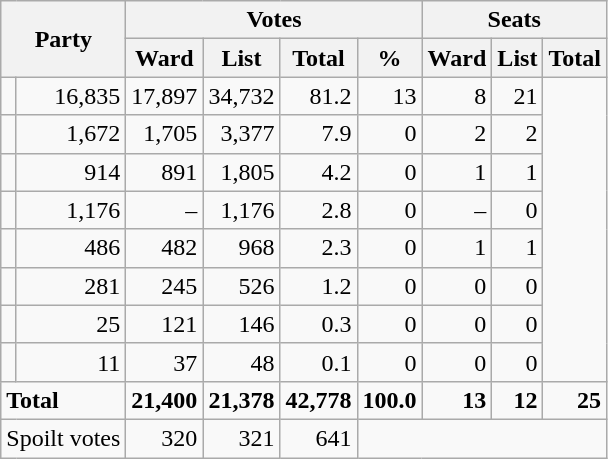<table class=wikitable style="text-align:right">
<tr>
<th rowspan="2" colspan="2">Party</th>
<th colspan="4" align="center">Votes</th>
<th colspan="3" align="center">Seats</th>
</tr>
<tr>
<th>Ward</th>
<th>List</th>
<th>Total</th>
<th>%</th>
<th>Ward</th>
<th>List</th>
<th>Total</th>
</tr>
<tr>
<td></td>
<td>16,835</td>
<td>17,897</td>
<td>34,732</td>
<td>81.2</td>
<td>13</td>
<td>8</td>
<td>21</td>
</tr>
<tr>
<td></td>
<td>1,672</td>
<td>1,705</td>
<td>3,377</td>
<td>7.9</td>
<td>0</td>
<td>2</td>
<td>2</td>
</tr>
<tr>
<td></td>
<td>914</td>
<td>891</td>
<td>1,805</td>
<td>4.2</td>
<td>0</td>
<td>1</td>
<td>1</td>
</tr>
<tr>
<td></td>
<td>1,176</td>
<td>–</td>
<td>1,176</td>
<td>2.8</td>
<td>0</td>
<td>–</td>
<td>0</td>
</tr>
<tr>
<td></td>
<td>486</td>
<td>482</td>
<td>968</td>
<td>2.3</td>
<td>0</td>
<td>1</td>
<td>1</td>
</tr>
<tr>
<td></td>
<td>281</td>
<td>245</td>
<td>526</td>
<td>1.2</td>
<td>0</td>
<td>0</td>
<td>0</td>
</tr>
<tr>
<td></td>
<td>25</td>
<td>121</td>
<td>146</td>
<td>0.3</td>
<td>0</td>
<td>0</td>
<td>0</td>
</tr>
<tr>
<td></td>
<td>11</td>
<td>37</td>
<td>48</td>
<td>0.1</td>
<td>0</td>
<td>0</td>
<td>0</td>
</tr>
<tr>
<td colspan="2" style="text-align:left"><strong>Total</strong></td>
<td><strong>21,400</strong></td>
<td><strong>21,378</strong></td>
<td><strong>42,778</strong></td>
<td><strong>100.0</strong></td>
<td><strong>13</strong></td>
<td><strong>12</strong></td>
<td><strong>25</strong></td>
</tr>
<tr>
<td colspan="2" style="text-align:left">Spoilt votes</td>
<td>320</td>
<td>321</td>
<td>641</td>
</tr>
</table>
